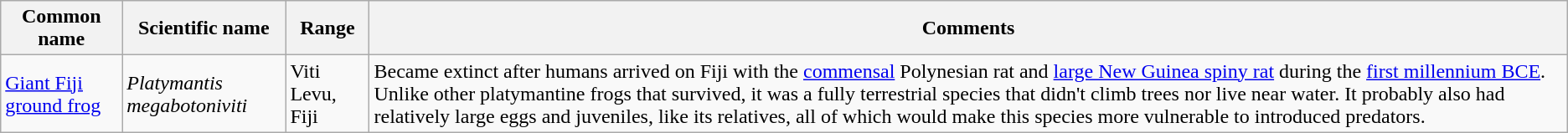<table class="wikitable sortable">
<tr>
<th>Common name</th>
<th>Scientific name</th>
<th>Range</th>
<th class="unsortable">Comments</th>
</tr>
<tr>
<td><a href='#'>Giant Fiji ground frog</a></td>
<td><em>Platymantis megabotoniviti</em></td>
<td>Viti Levu, Fiji</td>
<td>Became extinct after humans arrived on Fiji with the <a href='#'>commensal</a> Polynesian rat and <a href='#'>large New Guinea spiny rat</a> during the <a href='#'>first millennium BCE</a>. Unlike other platymantine frogs that survived, it was a fully terrestrial species that didn't climb trees nor live near water. It probably also had relatively large eggs and juveniles, like its relatives, all of which would make this species more vulnerable to introduced predators.</td>
</tr>
</table>
